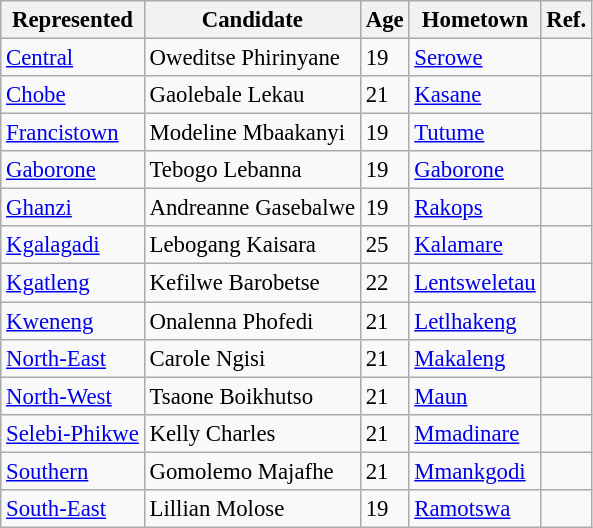<table class="wikitable col1center" style="font-size: 95%;">
<tr>
<th>Represented</th>
<th>Candidate</th>
<th>Age</th>
<th>Hometown</th>
<th>Ref.</th>
</tr>
<tr>
<td><a href='#'>Central</a></td>
<td>Oweditse Phirinyane</td>
<td>19</td>
<td><a href='#'>Serowe</a></td>
<td></td>
</tr>
<tr>
<td><a href='#'>Chobe</a></td>
<td>Gaolebale Lekau</td>
<td>21</td>
<td><a href='#'>Kasane</a></td>
<td></td>
</tr>
<tr>
<td><a href='#'>Francistown</a></td>
<td>Modeline Mbaakanyi</td>
<td>19</td>
<td><a href='#'>Tutume</a></td>
<td></td>
</tr>
<tr>
<td><a href='#'>Gaborone</a></td>
<td>Tebogo Lebanna</td>
<td>19</td>
<td><a href='#'>Gaborone</a></td>
<td></td>
</tr>
<tr>
<td><a href='#'>Ghanzi</a></td>
<td>Andreanne Gasebalwe</td>
<td>19</td>
<td><a href='#'>Rakops</a></td>
<td></td>
</tr>
<tr>
<td><a href='#'>Kgalagadi</a></td>
<td>Lebogang Kaisara</td>
<td>25</td>
<td><a href='#'>Kalamare</a></td>
<td></td>
</tr>
<tr>
<td><a href='#'>Kgatleng</a></td>
<td>Kefilwe Barobetse</td>
<td>22</td>
<td><a href='#'>Lentsweletau</a></td>
<td></td>
</tr>
<tr>
<td><a href='#'>Kweneng</a></td>
<td>Onalenna Phofedi</td>
<td>21</td>
<td><a href='#'>Letlhakeng</a></td>
<td></td>
</tr>
<tr>
<td><a href='#'>North-East</a></td>
<td>Carole Ngisi</td>
<td>21</td>
<td><a href='#'>Makaleng</a></td>
<td></td>
</tr>
<tr>
<td><a href='#'>North-West</a></td>
<td>Tsaone Boikhutso</td>
<td>21</td>
<td><a href='#'>Maun</a></td>
<td></td>
</tr>
<tr>
<td><a href='#'>Selebi-Phikwe</a></td>
<td>Kelly Charles</td>
<td>21</td>
<td><a href='#'>Mmadinare</a></td>
<td></td>
</tr>
<tr>
<td><a href='#'>Southern</a></td>
<td>Gomolemo Majafhe</td>
<td>21</td>
<td><a href='#'>Mmankgodi</a></td>
<td></td>
</tr>
<tr>
<td><a href='#'>South-East</a></td>
<td>Lillian Molose</td>
<td>19</td>
<td><a href='#'>Ramotswa</a></td>
<td></td>
</tr>
</table>
